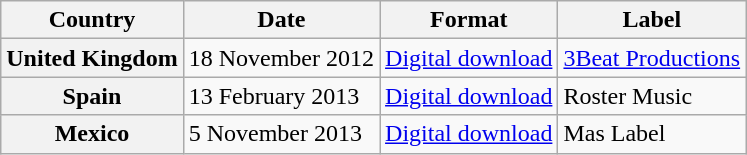<table class="wikitable plainrowheaders">
<tr>
<th scope="col">Country</th>
<th scope="col">Date</th>
<th scope="col">Format</th>
<th scope="col">Label</th>
</tr>
<tr>
<th scope="row">United Kingdom</th>
<td>18 November 2012</td>
<td><a href='#'>Digital download</a></td>
<td><a href='#'>3Beat Productions</a></td>
</tr>
<tr>
<th scope="row">Spain</th>
<td>13 February 2013</td>
<td><a href='#'>Digital download</a></td>
<td>Roster Music</td>
</tr>
<tr>
<th scope="row">Mexico</th>
<td>5 November 2013</td>
<td><a href='#'>Digital download</a></td>
<td>Mas Label</td>
</tr>
</table>
